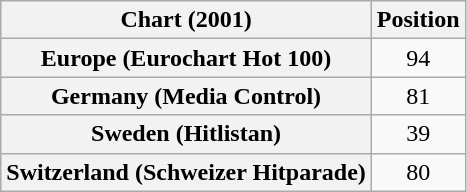<table class="wikitable sortable plainrowheaders" style="text-align:center">
<tr>
<th>Chart (2001)</th>
<th>Position</th>
</tr>
<tr>
<th scope="row">Europe (Eurochart Hot 100)</th>
<td>94</td>
</tr>
<tr>
<th scope="row">Germany (Media Control)</th>
<td>81</td>
</tr>
<tr>
<th scope="row">Sweden (Hitlistan)</th>
<td>39</td>
</tr>
<tr>
<th scope="row">Switzerland (Schweizer Hitparade)</th>
<td>80</td>
</tr>
</table>
